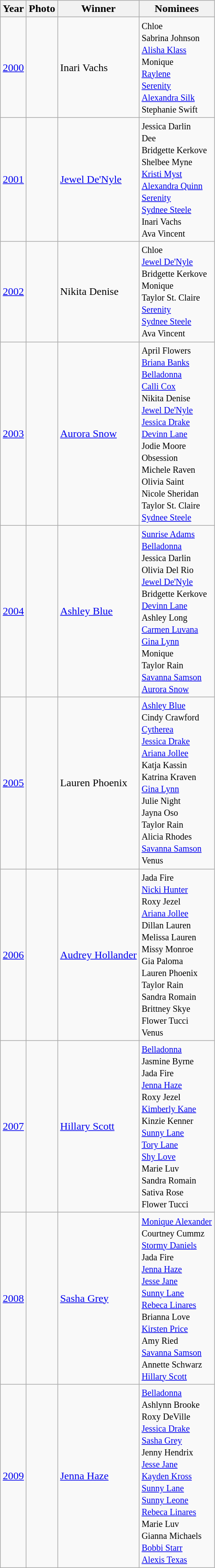<table class="wikitable sortable">
<tr>
<th>Year</th>
<th>Photo</th>
<th>Winner</th>
<th>Nominees</th>
</tr>
<tr>
<td><a href='#'>2000</a></td>
<td></td>
<td>Inari Vachs</td>
<td><small>Chloe<br>Sabrina Johnson<br><a href='#'>Alisha Klass</a><br>Monique<br><a href='#'>Raylene</a><br><a href='#'>Serenity</a><br><a href='#'>Alexandra Silk</a><br>Stephanie Swift</small></td>
</tr>
<tr>
<td><a href='#'>2001</a></td>
<td></td>
<td><a href='#'>Jewel De'Nyle</a></td>
<td><small>Jessica Darlin<br>Dee<br>Bridgette Kerkove<br>Shelbee Myne<br><a href='#'>Kristi Myst</a><br><a href='#'>Alexandra Quinn</a><br><a href='#'>Serenity</a><br><a href='#'>Sydnee Steele</a><br>Inari Vachs<br>Ava Vincent</small></td>
</tr>
<tr>
<td><a href='#'>2002</a></td>
<td></td>
<td>Nikita Denise</td>
<td><small>Chloe<br><a href='#'>Jewel De'Nyle</a><br>Bridgette Kerkove<br>Monique<br>Taylor St. Claire<br><a href='#'>Serenity</a><br><a href='#'>Sydnee Steele</a><br>Ava Vincent</small></td>
</tr>
<tr>
<td><a href='#'>2003</a></td>
<td></td>
<td><a href='#'>Aurora Snow</a></td>
<td><small>April Flowers<br><a href='#'>Briana Banks</a><br><a href='#'>Belladonna</a><br><a href='#'>Calli Cox</a><br>Nikita Denise<br><a href='#'>Jewel De'Nyle</a><br><a href='#'>Jessica Drake</a><br><a href='#'>Devinn Lane</a><br>Jodie Moore<br>Obsession<br>Michele Raven<br>Olivia Saint<br>Nicole Sheridan<br>Taylor St. Claire<br><a href='#'>Sydnee Steele</a></small></td>
</tr>
<tr>
<td><a href='#'>2004</a></td>
<td></td>
<td><a href='#'>Ashley Blue</a></td>
<td><small><a href='#'>Sunrise Adams</a><br><a href='#'>Belladonna</a><br>Jessica Darlin<br>Olivia Del Rio<br><a href='#'>Jewel De'Nyle</a><br>Bridgette Kerkove<br><a href='#'>Devinn Lane</a><br>Ashley Long<br><a href='#'>Carmen Luvana</a><br><a href='#'>Gina Lynn</a><br>Monique<br>Taylor Rain<br><a href='#'>Savanna Samson</a><br><a href='#'>Aurora Snow</a></small></td>
</tr>
<tr>
<td><a href='#'>2005</a></td>
<td></td>
<td>Lauren Phoenix</td>
<td><small><a href='#'>Ashley Blue</a><br>Cindy Crawford<br><a href='#'>Cytherea</a><br><a href='#'>Jessica Drake</a><br><a href='#'>Ariana Jollee</a><br>Katja Kassin<br>Katrina Kraven<br><a href='#'>Gina Lynn</a><br>Julie Night<br>Jayna Oso<br>Taylor Rain<br>Alicia Rhodes<br><a href='#'>Savanna Samson</a><br>Venus</small></td>
</tr>
<tr>
<td><a href='#'>2006</a></td>
<td></td>
<td><a href='#'>Audrey Hollander</a></td>
<td><small>Jada Fire<br><a href='#'>Nicki Hunter</a><br>Roxy Jezel<br><a href='#'>Ariana Jollee</a><br>Dillan Lauren<br>Melissa Lauren<br>Missy Monroe<br>Gia Paloma<br>Lauren Phoenix<br>Taylor Rain<br>Sandra Romain<br>Brittney Skye<br>Flower Tucci<br>Venus</small></td>
</tr>
<tr>
<td><a href='#'>2007</a></td>
<td></td>
<td><a href='#'>Hillary Scott</a></td>
<td><small><a href='#'>Belladonna</a><br>Jasmine Byrne<br>Jada Fire<br><a href='#'>Jenna Haze</a><br>Roxy Jezel<br><a href='#'>Kimberly Kane</a><br>Kinzie Kenner<br><a href='#'>Sunny Lane</a><br><a href='#'>Tory Lane</a><br><a href='#'>Shy Love</a><br>Marie Luv<br>Sandra Romain<br>Sativa Rose<br>Flower Tucci</small></td>
</tr>
<tr>
<td><a href='#'>2008</a></td>
<td></td>
<td><a href='#'>Sasha Grey</a></td>
<td><small><a href='#'>Monique Alexander</a><br>Courtney Cummz<br><a href='#'>Stormy Daniels</a><br>Jada Fire<br><a href='#'>Jenna Haze</a><br><a href='#'>Jesse Jane</a><br><a href='#'>Sunny Lane</a><br><a href='#'>Rebeca Linares</a><br>Brianna Love<br><a href='#'>Kirsten Price</a><br>Amy Ried<br><a href='#'>Savanna Samson</a><br>Annette Schwarz<br><a href='#'>Hillary Scott</a></small></td>
</tr>
<tr>
<td><a href='#'>2009</a></td>
<td></td>
<td><a href='#'>Jenna Haze</a></td>
<td><small><a href='#'>Belladonna</a><br>Ashlynn Brooke<br>Roxy DeVille<br><a href='#'>Jessica Drake</a><br><a href='#'>Sasha Grey</a><br>Jenny Hendrix<br><a href='#'>Jesse Jane</a><br><a href='#'>Kayden Kross</a><br><a href='#'>Sunny Lane</a><br><a href='#'>Sunny Leone</a><br><a href='#'>Rebeca Linares</a><br>Marie Luv<br>Gianna Michaels<br><a href='#'>Bobbi Starr</a><br><a href='#'>Alexis Texas</a></small></td>
</tr>
</table>
